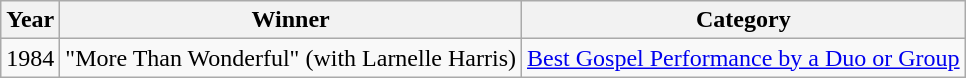<table class="wikitable">
<tr>
<th>Year</th>
<th>Winner</th>
<th>Category</th>
</tr>
<tr>
<td>1984</td>
<td>"More Than Wonderful" (with Larnelle Harris)</td>
<td><a href='#'>Best Gospel Performance by a Duo or Group</a></td>
</tr>
</table>
